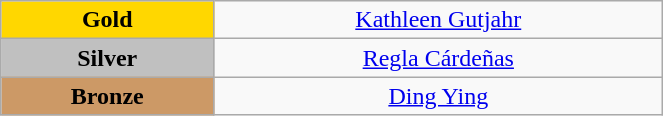<table class="wikitable" style="text-align:center; " width="35%">
<tr>
<td bgcolor="gold"><strong>Gold</strong></td>
<td><a href='#'>Kathleen Gutjahr</a><br>  <small><em></em></small></td>
</tr>
<tr>
<td bgcolor="silver"><strong>Silver</strong></td>
<td><a href='#'>Regla Cárdeñas</a><br>  <small><em></em></small></td>
</tr>
<tr>
<td bgcolor="CC9966"><strong>Bronze</strong></td>
<td><a href='#'>Ding Ying</a><br>  <small><em></em></small></td>
</tr>
</table>
